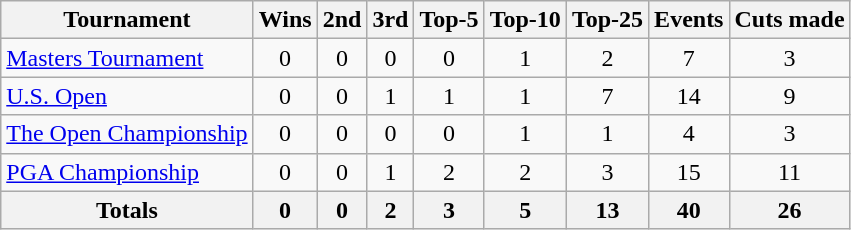<table class=wikitable style=text-align:center>
<tr>
<th>Tournament</th>
<th>Wins</th>
<th>2nd</th>
<th>3rd</th>
<th>Top-5</th>
<th>Top-10</th>
<th>Top-25</th>
<th>Events</th>
<th>Cuts made</th>
</tr>
<tr>
<td align=left><a href='#'>Masters Tournament</a></td>
<td>0</td>
<td>0</td>
<td>0</td>
<td>0</td>
<td>1</td>
<td>2</td>
<td>7</td>
<td>3</td>
</tr>
<tr>
<td align=left><a href='#'>U.S. Open</a></td>
<td>0</td>
<td>0</td>
<td>1</td>
<td>1</td>
<td>1</td>
<td>7</td>
<td>14</td>
<td>9</td>
</tr>
<tr>
<td align=left><a href='#'>The Open Championship</a></td>
<td>0</td>
<td>0</td>
<td>0</td>
<td>0</td>
<td>1</td>
<td>1</td>
<td>4</td>
<td>3</td>
</tr>
<tr>
<td align=left><a href='#'>PGA Championship</a></td>
<td>0</td>
<td>0</td>
<td>1</td>
<td>2</td>
<td>2</td>
<td>3</td>
<td>15</td>
<td>11</td>
</tr>
<tr>
<th>Totals</th>
<th>0</th>
<th>0</th>
<th>2</th>
<th>3</th>
<th>5</th>
<th>13</th>
<th>40</th>
<th>26</th>
</tr>
</table>
